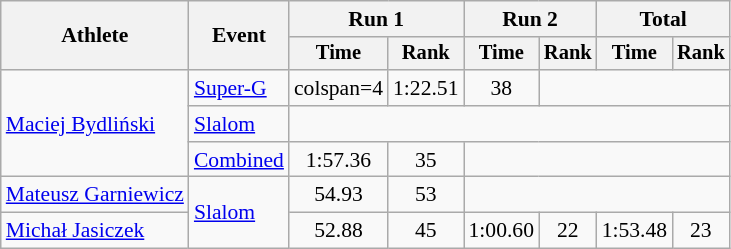<table class="wikitable" style="font-size:90%">
<tr>
<th rowspan=2>Athlete</th>
<th rowspan=2>Event</th>
<th colspan=2>Run 1</th>
<th colspan=2>Run 2</th>
<th colspan=2>Total</th>
</tr>
<tr style="font-size:95%">
<th>Time</th>
<th>Rank</th>
<th>Time</th>
<th>Rank</th>
<th>Time</th>
<th>Rank</th>
</tr>
<tr align=center>
<td align=left rowspan=3><a href='#'>Maciej Bydliński</a></td>
<td align=left><a href='#'>Super-G</a></td>
<td>colspan=4 </td>
<td>1:22.51</td>
<td>38</td>
</tr>
<tr align=center>
<td align=left><a href='#'>Slalom</a></td>
<td colspan=6></td>
</tr>
<tr align=center>
<td align=left><a href='#'>Combined</a></td>
<td>1:57.36</td>
<td>35</td>
<td colspan=4></td>
</tr>
<tr align=center>
<td align=left><a href='#'>Mateusz Garniewicz</a></td>
<td align=left rowspan=2><a href='#'>Slalom</a></td>
<td>54.93</td>
<td>53</td>
<td colspan=4></td>
</tr>
<tr align=center>
<td align=left><a href='#'>Michał Jasiczek</a></td>
<td>52.88</td>
<td>45</td>
<td>1:00.60</td>
<td>22</td>
<td>1:53.48</td>
<td>23</td>
</tr>
</table>
